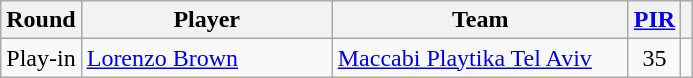<table class="wikitable sortable" style="text-align: center;">
<tr>
<th>Round</th>
<th style="width:160px;">Player</th>
<th style="width:190px;">Team</th>
<th><a href='#'>PIR</a></th>
<th></th>
</tr>
<tr>
<td>Play-in</td>
<td style="text-align:left;"> <a href='#'>Lorenzo Brown</a></td>
<td style="text-align:left;"> <a href='#'>Maccabi Playtika Tel Aviv</a></td>
<td>35</td>
<td></td>
</tr>
</table>
